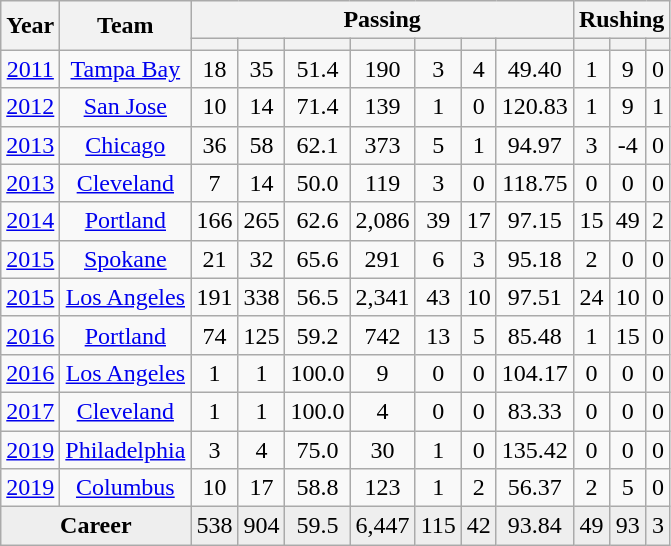<table class="wikitable sortable" style="text-align:center">
<tr>
<th rowspan=2>Year</th>
<th rowspan=2>Team</th>
<th colspan=7>Passing</th>
<th colspan=3>Rushing</th>
</tr>
<tr>
<th></th>
<th></th>
<th></th>
<th></th>
<th></th>
<th></th>
<th></th>
<th></th>
<th></th>
<th></th>
</tr>
<tr>
<td><a href='#'>2011</a></td>
<td><a href='#'>Tampa Bay</a></td>
<td>18</td>
<td>35</td>
<td>51.4</td>
<td>190</td>
<td>3</td>
<td>4</td>
<td>49.40</td>
<td>1</td>
<td>9</td>
<td>0</td>
</tr>
<tr>
<td><a href='#'>2012</a></td>
<td><a href='#'>San Jose</a></td>
<td>10</td>
<td>14</td>
<td>71.4</td>
<td>139</td>
<td>1</td>
<td>0</td>
<td>120.83</td>
<td>1</td>
<td>9</td>
<td>1</td>
</tr>
<tr>
<td><a href='#'>2013</a></td>
<td><a href='#'>Chicago</a></td>
<td>36</td>
<td>58</td>
<td>62.1</td>
<td>373</td>
<td>5</td>
<td>1</td>
<td>94.97</td>
<td>3</td>
<td>-4</td>
<td>0</td>
</tr>
<tr>
<td><a href='#'>2013</a></td>
<td><a href='#'>Cleveland</a></td>
<td>7</td>
<td>14</td>
<td>50.0</td>
<td>119</td>
<td>3</td>
<td>0</td>
<td>118.75</td>
<td>0</td>
<td>0</td>
<td>0</td>
</tr>
<tr>
<td><a href='#'>2014</a></td>
<td><a href='#'>Portland</a></td>
<td>166</td>
<td>265</td>
<td>62.6</td>
<td>2,086</td>
<td>39</td>
<td>17</td>
<td>97.15</td>
<td>15</td>
<td>49</td>
<td>2</td>
</tr>
<tr>
<td><a href='#'>2015</a></td>
<td><a href='#'>Spokane</a></td>
<td>21</td>
<td>32</td>
<td>65.6</td>
<td>291</td>
<td>6</td>
<td>3</td>
<td>95.18</td>
<td>2</td>
<td>0</td>
<td>0</td>
</tr>
<tr>
<td><a href='#'>2015</a></td>
<td><a href='#'>Los Angeles</a></td>
<td>191</td>
<td>338</td>
<td>56.5</td>
<td>2,341</td>
<td>43</td>
<td>10</td>
<td>97.51</td>
<td>24</td>
<td>10</td>
<td>0</td>
</tr>
<tr>
<td><a href='#'>2016</a></td>
<td><a href='#'>Portland</a></td>
<td>74</td>
<td>125</td>
<td>59.2</td>
<td>742</td>
<td>13</td>
<td>5</td>
<td>85.48</td>
<td>1</td>
<td>15</td>
<td>0</td>
</tr>
<tr>
<td><a href='#'>2016</a></td>
<td><a href='#'>Los Angeles</a></td>
<td>1</td>
<td>1</td>
<td>100.0</td>
<td>9</td>
<td>0</td>
<td>0</td>
<td>104.17</td>
<td>0</td>
<td>0</td>
<td>0</td>
</tr>
<tr>
<td><a href='#'>2017</a></td>
<td><a href='#'>Cleveland</a></td>
<td>1</td>
<td>1</td>
<td>100.0</td>
<td>4</td>
<td>0</td>
<td>0</td>
<td>83.33</td>
<td>0</td>
<td>0</td>
<td>0</td>
</tr>
<tr>
<td><a href='#'>2019</a></td>
<td><a href='#'>Philadelphia</a></td>
<td>3</td>
<td>4</td>
<td>75.0</td>
<td>30</td>
<td>1</td>
<td>0</td>
<td>135.42</td>
<td>0</td>
<td>0</td>
<td>0</td>
</tr>
<tr>
<td><a href='#'>2019</a></td>
<td><a href='#'>Columbus</a></td>
<td>10</td>
<td>17</td>
<td>58.8</td>
<td>123</td>
<td>1</td>
<td>2</td>
<td>56.37</td>
<td>2</td>
<td>5</td>
<td>0</td>
</tr>
<tr class="sortbottom" style="background:#eee;">
<td colspan=2><strong>Career</strong></td>
<td>538</td>
<td>904</td>
<td>59.5</td>
<td>6,447</td>
<td>115</td>
<td>42</td>
<td>93.84</td>
<td>49</td>
<td>93</td>
<td>3</td>
</tr>
</table>
